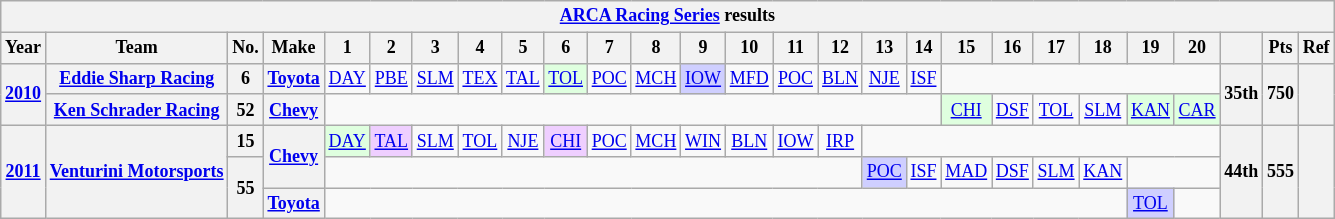<table class="wikitable" style="text-align:center; font-size:75%">
<tr>
<th colspan=27><a href='#'>ARCA Racing Series</a> results</th>
</tr>
<tr>
<th>Year</th>
<th>Team</th>
<th>No.</th>
<th>Make</th>
<th>1</th>
<th>2</th>
<th>3</th>
<th>4</th>
<th>5</th>
<th>6</th>
<th>7</th>
<th>8</th>
<th>9</th>
<th>10</th>
<th>11</th>
<th>12</th>
<th>13</th>
<th>14</th>
<th>15</th>
<th>16</th>
<th>17</th>
<th>18</th>
<th>19</th>
<th>20</th>
<th></th>
<th>Pts</th>
<th>Ref</th>
</tr>
<tr>
<th rowspan=2><a href='#'>2010</a></th>
<th><a href='#'>Eddie Sharp Racing</a></th>
<th>6</th>
<th><a href='#'>Toyota</a></th>
<td><a href='#'>DAY</a></td>
<td><a href='#'>PBE</a></td>
<td><a href='#'>SLM</a></td>
<td><a href='#'>TEX</a></td>
<td><a href='#'>TAL</a></td>
<td style="background:#DFFFDF;"><a href='#'>TOL</a><br></td>
<td><a href='#'>POC</a></td>
<td><a href='#'>MCH</a></td>
<td style="background:#CFCFFF;"><a href='#'>IOW</a><br></td>
<td><a href='#'>MFD</a></td>
<td><a href='#'>POC</a></td>
<td><a href='#'>BLN</a></td>
<td><a href='#'>NJE</a></td>
<td><a href='#'>ISF</a></td>
<td colspan=6></td>
<th rowspan=2>35th</th>
<th rowspan=2>750</th>
<th rowspan=2></th>
</tr>
<tr>
<th><a href='#'>Ken Schrader Racing</a></th>
<th>52</th>
<th><a href='#'>Chevy</a></th>
<td colspan=14></td>
<td style="background:#DFFFDF;"><a href='#'>CHI</a><br></td>
<td><a href='#'>DSF</a></td>
<td><a href='#'>TOL</a></td>
<td><a href='#'>SLM</a></td>
<td style="background:#DFFFDF;"><a href='#'>KAN</a><br></td>
<td style="background:#DFFFDF;"><a href='#'>CAR</a><br></td>
</tr>
<tr>
<th rowspan=3><a href='#'>2011</a></th>
<th rowspan=3><a href='#'>Venturini Motorsports</a></th>
<th>15</th>
<th rowspan=2><a href='#'>Chevy</a></th>
<td style="background:#DFFFDF;"><a href='#'>DAY</a><br></td>
<td style="background:#EFCFFF;"><a href='#'>TAL</a><br></td>
<td><a href='#'>SLM</a></td>
<td><a href='#'>TOL</a></td>
<td><a href='#'>NJE</a></td>
<td style="background:#EFCFFF;"><a href='#'>CHI</a><br></td>
<td><a href='#'>POC</a></td>
<td><a href='#'>MCH</a></td>
<td><a href='#'>WIN</a></td>
<td><a href='#'>BLN</a></td>
<td><a href='#'>IOW</a></td>
<td><a href='#'>IRP</a></td>
<td colspan=8></td>
<th rowspan=3>44th</th>
<th rowspan=3>555</th>
<th rowspan=3></th>
</tr>
<tr>
<th rowspan=2>55</th>
<td colspan=12></td>
<td style="background:#CFCFFF;"><a href='#'>POC</a><br></td>
<td><a href='#'>ISF</a></td>
<td><a href='#'>MAD</a></td>
<td><a href='#'>DSF</a></td>
<td><a href='#'>SLM</a></td>
<td><a href='#'>KAN</a></td>
<td colspan=2></td>
</tr>
<tr>
<th><a href='#'>Toyota</a></th>
<td colspan=18></td>
<td style="background:#CFCFFF;"><a href='#'>TOL</a><br></td>
<td></td>
</tr>
</table>
